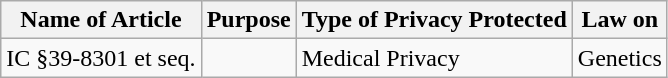<table class="wikitable">
<tr>
<th>Name of Article</th>
<th>Purpose</th>
<th>Type of Privacy Protected</th>
<th>Law on</th>
</tr>
<tr>
<td>IC §39-8301 et seq.</td>
<td></td>
<td>Medical Privacy</td>
<td>Genetics</td>
</tr>
</table>
